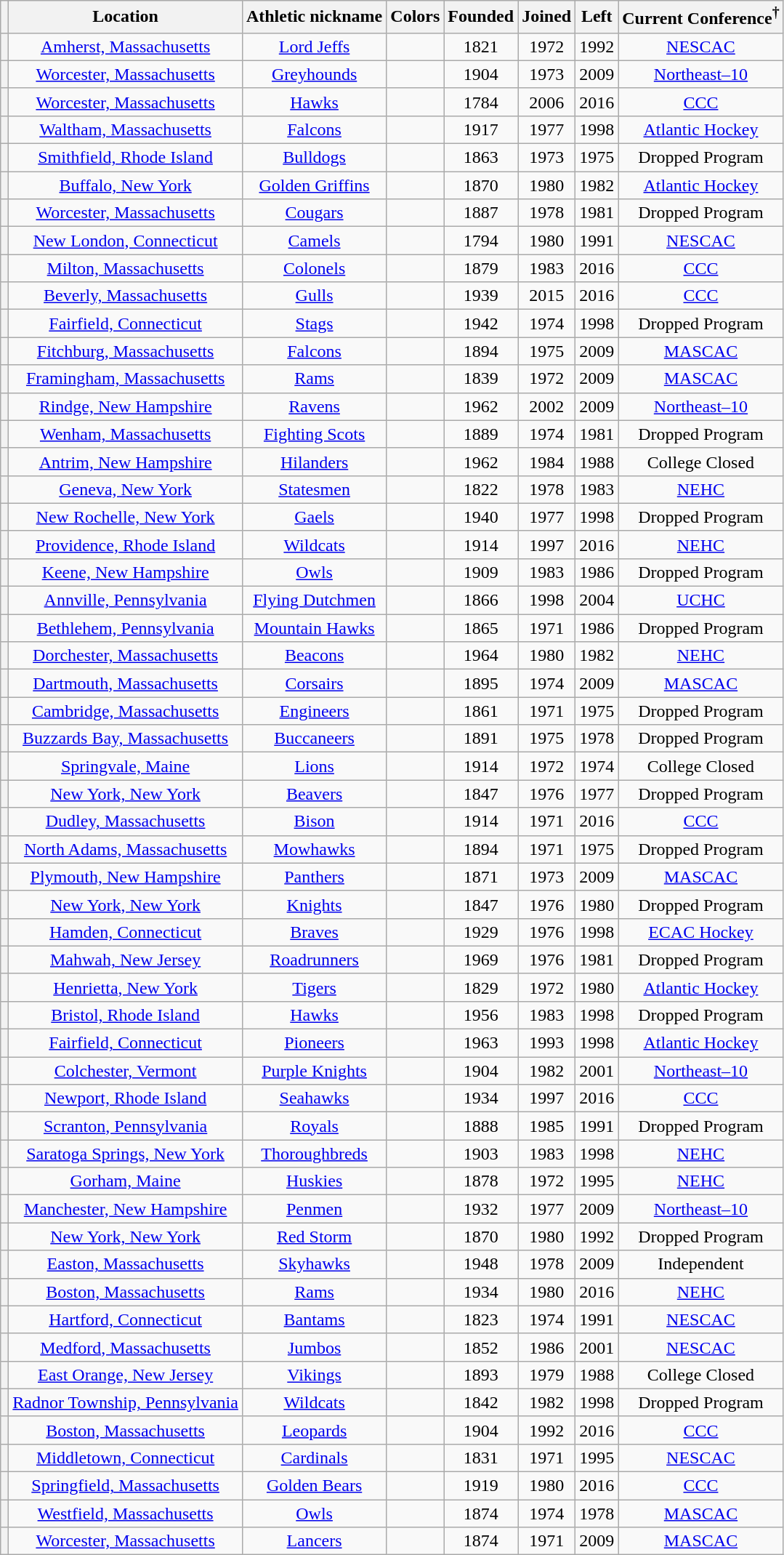<table class="wikitable sortable" style="text-align:center">
<tr>
<th></th>
<th>Location</th>
<th>Athletic nickname</th>
<th>Colors</th>
<th>Founded</th>
<th>Joined</th>
<th>Left</th>
<th>Current Conference<sup>†</sup></th>
</tr>
<tr>
<th></th>
<td><a href='#'>Amherst, Massachusetts</a></td>
<td><a href='#'>Lord Jeffs</a></td>
<td style="text-align:right;"></td>
<td>1821</td>
<td>1972</td>
<td>1992</td>
<td><a href='#'>NESCAC</a></td>
</tr>
<tr>
<th></th>
<td><a href='#'>Worcester, Massachusetts</a></td>
<td><a href='#'>Greyhounds</a></td>
<td style="text-align:right;"></td>
<td>1904</td>
<td>1973</td>
<td>2009</td>
<td><a href='#'>Northeast–10</a></td>
</tr>
<tr>
<th></th>
<td><a href='#'>Worcester, Massachusetts</a></td>
<td><a href='#'>Hawks</a></td>
<td style="text-align:right;"></td>
<td>1784</td>
<td>2006</td>
<td>2016</td>
<td><a href='#'>CCC</a></td>
</tr>
<tr>
<th></th>
<td><a href='#'>Waltham, Massachusetts</a></td>
<td><a href='#'>Falcons</a></td>
<td style="text-align:right;"></td>
<td>1917</td>
<td>1977</td>
<td>1998</td>
<td><a href='#'>Atlantic Hockey</a></td>
</tr>
<tr>
<th></th>
<td><a href='#'>Smithfield, Rhode Island</a></td>
<td><a href='#'>Bulldogs</a></td>
<td style="text-align:right;"></td>
<td>1863</td>
<td>1973</td>
<td>1975</td>
<td>Dropped Program</td>
</tr>
<tr>
<th></th>
<td><a href='#'>Buffalo, New York</a></td>
<td><a href='#'>Golden Griffins</a></td>
<td style="text-align:right;"></td>
<td>1870</td>
<td>1980</td>
<td>1982</td>
<td><a href='#'>Atlantic Hockey</a></td>
</tr>
<tr>
<th></th>
<td><a href='#'>Worcester, Massachusetts</a></td>
<td><a href='#'>Cougars</a></td>
<td style="text-align:right;"></td>
<td>1887</td>
<td>1978</td>
<td>1981</td>
<td>Dropped Program</td>
</tr>
<tr>
<th></th>
<td><a href='#'>New London, Connecticut</a></td>
<td><a href='#'>Camels</a></td>
<td style="text-align:right;"></td>
<td>1794</td>
<td>1980</td>
<td>1991</td>
<td><a href='#'>NESCAC</a></td>
</tr>
<tr>
<th></th>
<td><a href='#'>Milton, Massachusetts</a></td>
<td><a href='#'>Colonels</a></td>
<td style="text-align:right;"></td>
<td>1879</td>
<td>1983</td>
<td>2016</td>
<td><a href='#'>CCC</a></td>
</tr>
<tr>
<th></th>
<td><a href='#'>Beverly, Massachusetts</a></td>
<td><a href='#'>Gulls</a></td>
<td style="text-align:right;"></td>
<td>1939</td>
<td>2015</td>
<td>2016</td>
<td><a href='#'>CCC</a></td>
</tr>
<tr>
<th></th>
<td><a href='#'>Fairfield, Connecticut</a></td>
<td><a href='#'>Stags</a></td>
<td style="text-align:right;"></td>
<td>1942</td>
<td>1974</td>
<td>1998</td>
<td>Dropped Program</td>
</tr>
<tr>
<th></th>
<td><a href='#'>Fitchburg, Massachusetts</a></td>
<td><a href='#'>Falcons</a></td>
<td style="text-align:right;"></td>
<td>1894</td>
<td>1975</td>
<td>2009</td>
<td><a href='#'>MASCAC</a></td>
</tr>
<tr>
<th></th>
<td><a href='#'>Framingham, Massachusetts</a></td>
<td><a href='#'>Rams</a></td>
<td style="text-align:right;"></td>
<td>1839</td>
<td>1972</td>
<td>2009</td>
<td><a href='#'>MASCAC</a></td>
</tr>
<tr>
<th></th>
<td><a href='#'>Rindge, New Hampshire</a></td>
<td><a href='#'>Ravens</a></td>
<td style="text-align:right;"></td>
<td>1962</td>
<td>2002</td>
<td>2009</td>
<td><a href='#'>Northeast–10</a></td>
</tr>
<tr>
<th></th>
<td><a href='#'>Wenham, Massachusetts</a></td>
<td><a href='#'>Fighting Scots</a></td>
<td style="text-align:right;"></td>
<td>1889</td>
<td>1974</td>
<td>1981</td>
<td>Dropped Program</td>
</tr>
<tr>
<th></th>
<td><a href='#'>Antrim, New Hampshire</a></td>
<td><a href='#'>Hilanders</a></td>
<td style="text-align:right;"> </td>
<td>1962</td>
<td>1984</td>
<td>1988</td>
<td>College Closed</td>
</tr>
<tr>
<th></th>
<td><a href='#'>Geneva, New York</a></td>
<td><a href='#'>Statesmen</a></td>
<td style="text-align:right;"></td>
<td>1822</td>
<td>1978</td>
<td>1983</td>
<td><a href='#'>NEHC</a></td>
</tr>
<tr>
<th></th>
<td><a href='#'>New Rochelle, New York</a></td>
<td><a href='#'>Gaels</a></td>
<td style="text-align:right;"></td>
<td>1940</td>
<td>1977</td>
<td>1998</td>
<td>Dropped Program</td>
</tr>
<tr>
<th></th>
<td><a href='#'>Providence, Rhode Island</a></td>
<td><a href='#'>Wildcats</a></td>
<td style="text-align:right;"></td>
<td>1914</td>
<td>1997</td>
<td>2016</td>
<td><a href='#'>NEHC</a></td>
</tr>
<tr>
<th></th>
<td><a href='#'>Keene, New Hampshire</a></td>
<td><a href='#'>Owls</a></td>
<td style="text-align:right;"></td>
<td>1909</td>
<td>1983</td>
<td>1986</td>
<td>Dropped Program</td>
</tr>
<tr>
<th></th>
<td><a href='#'>Annville, Pennsylvania</a></td>
<td><a href='#'>Flying Dutchmen</a></td>
<td style="text-align:right;"></td>
<td>1866</td>
<td>1998</td>
<td>2004</td>
<td><a href='#'>UCHC</a></td>
</tr>
<tr>
<th></th>
<td><a href='#'>Bethlehem, Pennsylvania</a></td>
<td><a href='#'>Mountain Hawks</a></td>
<td style="text-align:right;"></td>
<td>1865</td>
<td>1971</td>
<td>1986</td>
<td>Dropped Program</td>
</tr>
<tr>
<th></th>
<td><a href='#'>Dorchester, Massachusetts</a></td>
<td><a href='#'>Beacons</a></td>
<td style="text-align:right;"></td>
<td>1964</td>
<td>1980</td>
<td>1982</td>
<td><a href='#'>NEHC</a></td>
</tr>
<tr>
<th></th>
<td><a href='#'>Dartmouth, Massachusetts</a></td>
<td><a href='#'>Corsairs</a></td>
<td style="text-align:right;"></td>
<td>1895</td>
<td>1974</td>
<td>2009</td>
<td><a href='#'>MASCAC</a></td>
</tr>
<tr>
<th></th>
<td><a href='#'>Cambridge, Massachusetts</a></td>
<td><a href='#'>Engineers</a></td>
<td style="text-align:right;"></td>
<td>1861</td>
<td>1971</td>
<td>1975</td>
<td>Dropped Program</td>
</tr>
<tr>
<th></th>
<td><a href='#'>Buzzards Bay, Massachusetts</a></td>
<td><a href='#'>Buccaneers</a></td>
<td style="text-align:right;"></td>
<td>1891</td>
<td>1975</td>
<td>1978</td>
<td>Dropped Program</td>
</tr>
<tr>
<th></th>
<td><a href='#'>Springvale, Maine</a></td>
<td><a href='#'>Lions</a></td>
<td style="text-align:right;"> </td>
<td>1914</td>
<td>1972</td>
<td>1974</td>
<td>College Closed</td>
</tr>
<tr>
<th></th>
<td><a href='#'>New York, New York</a></td>
<td><a href='#'>Beavers</a></td>
<td style="text-align:right;"></td>
<td>1847</td>
<td>1976</td>
<td>1977</td>
<td>Dropped Program</td>
</tr>
<tr>
<th></th>
<td><a href='#'>Dudley, Massachusetts</a></td>
<td><a href='#'>Bison</a></td>
<td style="text-align:right;"></td>
<td>1914</td>
<td>1971</td>
<td>2016</td>
<td><a href='#'>CCC</a></td>
</tr>
<tr>
<th></th>
<td><a href='#'>North Adams, Massachusetts</a></td>
<td><a href='#'>Mowhawks</a></td>
<td style="text-align:right;"></td>
<td>1894</td>
<td>1971</td>
<td>1975</td>
<td>Dropped Program</td>
</tr>
<tr>
<th></th>
<td><a href='#'>Plymouth, New Hampshire</a></td>
<td><a href='#'>Panthers</a></td>
<td style="text-align:right;"></td>
<td>1871</td>
<td>1973</td>
<td>2009</td>
<td><a href='#'>MASCAC</a></td>
</tr>
<tr>
<th></th>
<td><a href='#'>New York, New York</a></td>
<td><a href='#'>Knights</a></td>
<td style="text-align:right;"></td>
<td>1847</td>
<td>1976</td>
<td>1980</td>
<td>Dropped Program</td>
</tr>
<tr>
<th></th>
<td><a href='#'>Hamden, Connecticut</a></td>
<td><a href='#'>Braves</a></td>
<td style="text-align:right;"></td>
<td>1929</td>
<td>1976</td>
<td>1998</td>
<td><a href='#'>ECAC Hockey</a></td>
</tr>
<tr>
<th></th>
<td><a href='#'>Mahwah, New Jersey</a></td>
<td><a href='#'>Roadrunners</a></td>
<td style="text-align:right;"></td>
<td>1969</td>
<td>1976</td>
<td>1981</td>
<td>Dropped Program</td>
</tr>
<tr>
<th></th>
<td><a href='#'>Henrietta, New York</a></td>
<td><a href='#'>Tigers</a></td>
<td style="text-align:right;"></td>
<td>1829</td>
<td>1972</td>
<td>1980</td>
<td><a href='#'>Atlantic Hockey</a></td>
</tr>
<tr>
<th></th>
<td><a href='#'>Bristol, Rhode Island</a></td>
<td><a href='#'>Hawks</a></td>
<td style="text-align:right;"></td>
<td>1956</td>
<td>1983</td>
<td>1998</td>
<td>Dropped Program</td>
</tr>
<tr>
<th></th>
<td><a href='#'>Fairfield, Connecticut</a></td>
<td><a href='#'>Pioneers</a></td>
<td style="text-align:right;"></td>
<td>1963</td>
<td>1993</td>
<td>1998</td>
<td><a href='#'>Atlantic Hockey</a></td>
</tr>
<tr>
<th></th>
<td><a href='#'>Colchester, Vermont</a></td>
<td><a href='#'>Purple Knights</a></td>
<td style="text-align:right;"></td>
<td>1904</td>
<td>1982</td>
<td>2001</td>
<td><a href='#'>Northeast–10</a></td>
</tr>
<tr>
<th></th>
<td><a href='#'>Newport, Rhode Island</a></td>
<td><a href='#'>Seahawks</a></td>
<td style="text-align:right;"></td>
<td>1934</td>
<td>1997</td>
<td>2016</td>
<td><a href='#'>CCC</a></td>
</tr>
<tr>
<th></th>
<td><a href='#'>Scranton, Pennsylvania</a></td>
<td><a href='#'>Royals</a></td>
<td style="text-align:right;"></td>
<td>1888</td>
<td>1985</td>
<td>1991</td>
<td>Dropped Program</td>
</tr>
<tr>
<th></th>
<td><a href='#'>Saratoga Springs, New York</a></td>
<td><a href='#'>Thoroughbreds</a></td>
<td style="text-align:right;"></td>
<td>1903</td>
<td>1983</td>
<td>1998</td>
<td><a href='#'>NEHC</a></td>
</tr>
<tr>
<th></th>
<td><a href='#'>Gorham, Maine</a></td>
<td><a href='#'>Huskies</a></td>
<td style="text-align:right;"></td>
<td>1878</td>
<td>1972</td>
<td>1995</td>
<td><a href='#'>NEHC</a></td>
</tr>
<tr>
<th></th>
<td><a href='#'>Manchester, New Hampshire</a></td>
<td><a href='#'>Penmen</a></td>
<td style="text-align:right;"></td>
<td>1932</td>
<td>1977</td>
<td>2009</td>
<td><a href='#'>Northeast–10</a></td>
</tr>
<tr>
<th></th>
<td><a href='#'>New York, New York</a></td>
<td><a href='#'>Red Storm</a></td>
<td style="text-align:right;"></td>
<td>1870</td>
<td>1980</td>
<td>1992</td>
<td>Dropped Program</td>
</tr>
<tr>
<th></th>
<td><a href='#'>Easton, Massachusetts</a></td>
<td><a href='#'>Skyhawks</a></td>
<td style="text-align:right;"></td>
<td>1948</td>
<td>1978</td>
<td>2009</td>
<td>Independent</td>
</tr>
<tr>
<th></th>
<td><a href='#'>Boston, Massachusetts</a></td>
<td><a href='#'>Rams</a></td>
<td style="text-align:right;"></td>
<td>1934</td>
<td>1980</td>
<td>2016</td>
<td><a href='#'>NEHC</a></td>
</tr>
<tr>
<th></th>
<td><a href='#'>Hartford, Connecticut</a></td>
<td><a href='#'>Bantams</a></td>
<td style="text-align:right;"></td>
<td>1823</td>
<td>1974</td>
<td>1991</td>
<td><a href='#'>NESCAC</a></td>
</tr>
<tr>
<th></th>
<td><a href='#'>Medford, Massachusetts</a></td>
<td><a href='#'>Jumbos</a></td>
<td style="text-align:right;"></td>
<td>1852</td>
<td>1986</td>
<td>2001</td>
<td><a href='#'>NESCAC</a></td>
</tr>
<tr>
<th></th>
<td><a href='#'>East Orange, New Jersey</a></td>
<td><a href='#'>Vikings</a></td>
<td style="text-align:right;"> </td>
<td>1893</td>
<td>1979</td>
<td>1988</td>
<td>College Closed</td>
</tr>
<tr>
<th></th>
<td><a href='#'>Radnor Township, Pennsylvania</a></td>
<td><a href='#'>Wildcats</a></td>
<td style="text-align:right;"></td>
<td>1842</td>
<td>1982</td>
<td>1998</td>
<td>Dropped Program</td>
</tr>
<tr>
<th></th>
<td><a href='#'>Boston, Massachusetts</a></td>
<td><a href='#'>Leopards</a></td>
<td style="text-align:right;"></td>
<td>1904</td>
<td>1992</td>
<td>2016</td>
<td><a href='#'>CCC</a></td>
</tr>
<tr>
<th></th>
<td><a href='#'>Middletown, Connecticut</a></td>
<td><a href='#'>Cardinals</a></td>
<td style="text-align:right;"></td>
<td>1831</td>
<td>1971</td>
<td>1995</td>
<td><a href='#'>NESCAC</a></td>
</tr>
<tr>
<th></th>
<td><a href='#'>Springfield, Massachusetts</a></td>
<td><a href='#'>Golden Bears</a></td>
<td style="text-align:right;"></td>
<td>1919</td>
<td>1980</td>
<td>2016</td>
<td><a href='#'>CCC</a></td>
</tr>
<tr>
<th></th>
<td><a href='#'>Westfield, Massachusetts</a></td>
<td><a href='#'>Owls</a></td>
<td style="text-align:right;"></td>
<td>1874</td>
<td>1974</td>
<td>1978</td>
<td><a href='#'>MASCAC</a></td>
</tr>
<tr>
<th></th>
<td><a href='#'>Worcester, Massachusetts</a></td>
<td><a href='#'>Lancers</a></td>
<td style="text-align:right;"></td>
<td>1874</td>
<td>1971</td>
<td>2009</td>
<td><a href='#'>MASCAC</a></td>
</tr>
</table>
